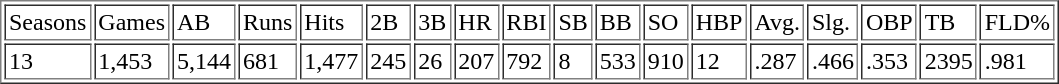<table border="1" cellpadding="2">
<tr>
<td>Seasons</td>
<td>Games</td>
<td>AB</td>
<td>Runs</td>
<td>Hits</td>
<td>2B</td>
<td>3B</td>
<td>HR</td>
<td>RBI</td>
<td>SB</td>
<td>BB</td>
<td>SO</td>
<td>HBP</td>
<td>Avg.</td>
<td>Slg.</td>
<td>OBP</td>
<td>TB</td>
<td>FLD%</td>
</tr>
<tr>
<td>13</td>
<td>1,453</td>
<td>5,144</td>
<td>681</td>
<td>1,477</td>
<td>245</td>
<td>26</td>
<td>207</td>
<td>792</td>
<td>8</td>
<td>533</td>
<td>910</td>
<td>12</td>
<td>.287</td>
<td>.466</td>
<td>.353</td>
<td>2395</td>
<td>.981</td>
</tr>
</table>
